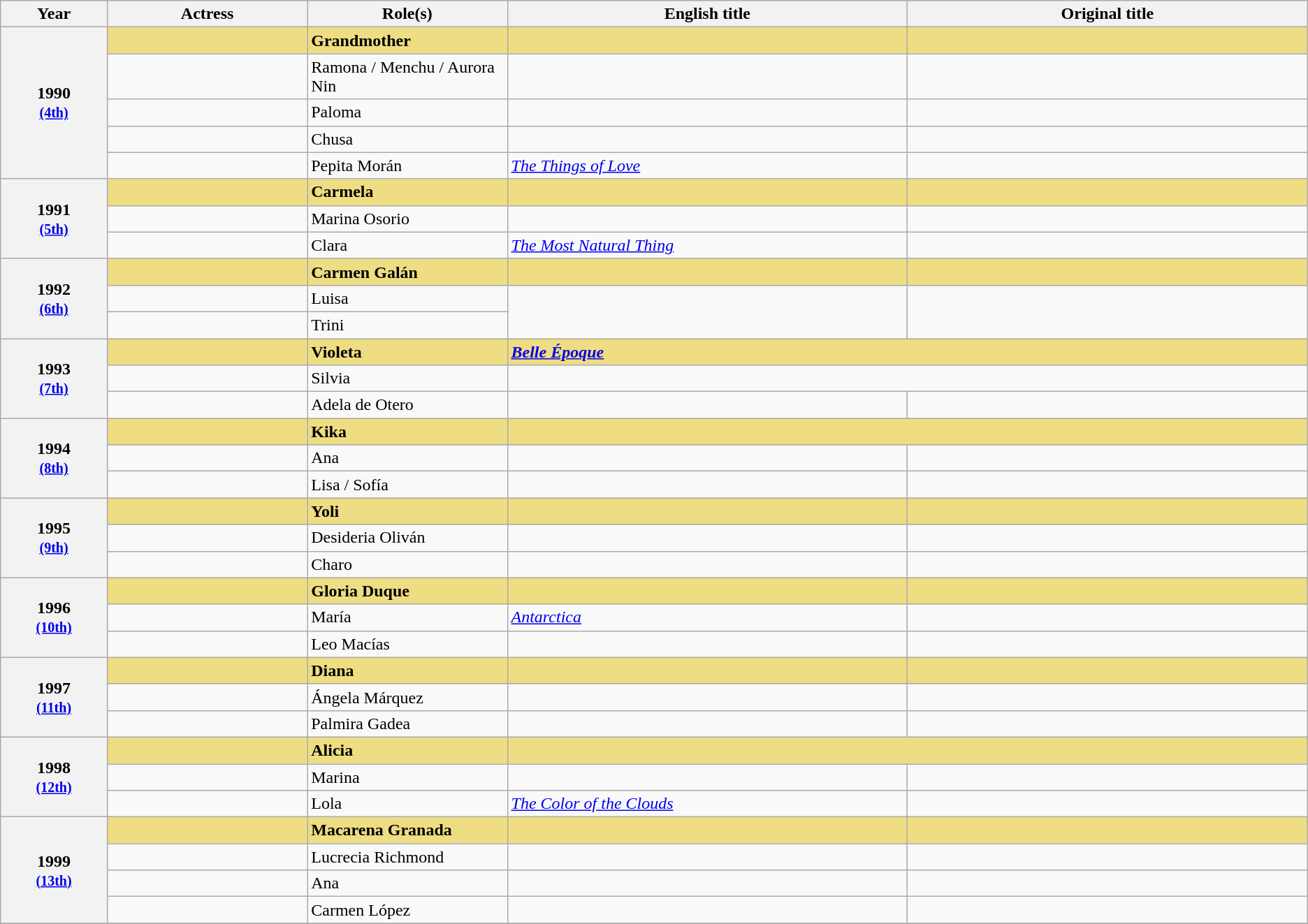<table class="wikitable sortable" style="text-align:left;">
<tr>
<th scope="col" style="width:8%;">Year</th>
<th scope="col" style="width:15%;">Actress</th>
<th scope="col" style="width:15%;">Role(s)</th>
<th scope="col" style="width:30%;">English title</th>
<th scope="col" style="width:30%;">Original title</th>
</tr>
<tr>
<th scope="row" rowspan=5 style="text-align:center">1990 <br><small><a href='#'>(4th)</a></small></th>
<td style="background:#eedd82;"><strong> </strong></td>
<td style="background:#eedd82;"><strong>Grandmother</strong></td>
<td style="background:#eedd82;"><strong><em></em></strong></td>
<td style="background:#eedd82;"><strong><em></em></strong></td>
</tr>
<tr>
<td></td>
<td>Ramona / Menchu / Aurora Nin</td>
<td><em></em></td>
<td><em></em></td>
</tr>
<tr>
<td></td>
<td>Paloma</td>
<td><em></em></td>
<td><em></em></td>
</tr>
<tr>
<td></td>
<td>Chusa</td>
<td><em></em></td>
<td><em></em></td>
</tr>
<tr>
<td></td>
<td>Pepita Morán</td>
<td><em><a href='#'>The Things of Love</a></em></td>
<td><em></em></td>
</tr>
<tr>
<th scope="row" rowspan=3 style="text-align:center">1991<br><small><a href='#'>(5th)</a></small></th>
<td style="background:#eedd82;"><strong> </strong></td>
<td style="background:#eedd82;"><strong>Carmela</strong></td>
<td style="background:#eedd82;"><strong><em></em></strong></td>
<td style="background:#eedd82;"><strong><em></em></strong></td>
</tr>
<tr>
<td></td>
<td>Marina Osorio</td>
<td><em></em></td>
<td><em></em></td>
</tr>
<tr>
<td></td>
<td>Clara</td>
<td><em><a href='#'>The Most Natural Thing</a></em></td>
<td><em></em></td>
</tr>
<tr>
<th scope="row" rowspan=3 style="text-align:center">1992<br><small><a href='#'>(6th)</a></small></th>
<td style="background:#eedd82;"><strong> </strong></td>
<td style="background:#eedd82;"><strong>Carmen Galán</strong></td>
<td style="background:#eedd82;"><strong><em></em></strong></td>
<td style="background:#eedd82;"><strong><em></em></strong></td>
</tr>
<tr>
<td></td>
<td>Luisa</td>
<td rowspan="2"><em></em></td>
<td rowspan="2"><em></em></td>
</tr>
<tr>
<td></td>
<td>Trini</td>
</tr>
<tr>
<th scope="row" rowspan=3 style="text-align:center">1993<br><small><a href='#'>(7th)</a></small></th>
<td style="background:#eedd82;"><strong> </strong></td>
<td style="background:#eedd82;"><strong>Violeta</strong></td>
<td colspan="2" style="background:#eedd82;"><strong><em><a href='#'>Belle Époque</a></em></strong></td>
</tr>
<tr>
<td></td>
<td>Silvia</td>
<td colspan="2"><em></em></td>
</tr>
<tr>
<td></td>
<td>Adela de Otero</td>
<td><em></em></td>
<td><em></em></td>
</tr>
<tr>
<th scope="row" rowspan=3 style="text-align:center">1994<br><small><a href='#'>(8th)</a></small></th>
<td style="background:#eedd82;"><strong> </strong></td>
<td style="background:#eedd82;"><strong>Kika</strong></td>
<td colspan="2" style="background:#eedd82;"><strong><em></em></strong></td>
</tr>
<tr>
<td></td>
<td>Ana</td>
<td><em></em></td>
<td><em></em></td>
</tr>
<tr>
<td></td>
<td>Lisa / Sofía</td>
<td><em></em></td>
<td><em></em></td>
</tr>
<tr>
<th scope="row" rowspan=3 style="text-align:center">1995<br><small><a href='#'>(9th)</a></small></th>
<td style="background:#eedd82;"><strong> </strong></td>
<td style="background:#eedd82;"><strong>Yoli</strong></td>
<td style="background:#eedd82;"><strong><em></em></strong></td>
<td style="background:#eedd82;"><strong><em></em></strong></td>
</tr>
<tr>
<td></td>
<td>Desideria Oliván</td>
<td><em></em></td>
<td><em></em></td>
</tr>
<tr>
<td></td>
<td>Charo</td>
<td><em></em></td>
<td><em></em></td>
</tr>
<tr>
<th scope="row" rowspan=3 style="text-align:center">1996<br><small><a href='#'>(10th)</a></small></th>
<td style="background:#eedd82;"><strong> </strong></td>
<td style="background:#eedd82;"><strong>Gloria Duque</strong></td>
<td style="background:#eedd82;"><strong><em></em></strong></td>
<td style="background:#eedd82;"><strong><em></em></strong></td>
</tr>
<tr>
<td></td>
<td>María</td>
<td><em><a href='#'>Antarctica</a></em></td>
<td><em></em></td>
</tr>
<tr>
<td></td>
<td>Leo Macías</td>
<td><em></em></td>
<td><em></em></td>
</tr>
<tr>
<th scope="row" rowspan=3 style="text-align:center">1997<br><small><a href='#'>(11th)</a></small></th>
<td style="background:#eedd82;"><strong> </strong></td>
<td style="background:#eedd82;"><strong>Diana</strong></td>
<td style="background:#eedd82;"><strong><em></em></strong></td>
<td style="background:#eedd82;"><strong><em></em></strong></td>
</tr>
<tr>
<td></td>
<td>Ángela Márquez</td>
<td><em></em></td>
<td><em></em></td>
</tr>
<tr>
<td></td>
<td>Palmira Gadea</td>
<td><em></em></td>
<td><em></em></td>
</tr>
<tr>
<th scope="row" rowspan=3 style="text-align:center">1998<br><small><a href='#'>(12th)</a></small></th>
<td style="background:#eedd82;"><strong> </strong></td>
<td style="background:#eedd82;"><strong>Alicia</strong></td>
<td colspan="2" style="background:#eedd82;"><strong><em></em></strong></td>
</tr>
<tr>
<td></td>
<td>Marina</td>
<td><em></em></td>
<td><em></em></td>
</tr>
<tr>
<td></td>
<td>Lola</td>
<td><em><a href='#'>The Color of the Clouds</a></em></td>
<td><em></em></td>
</tr>
<tr>
<th scope="row" rowspan=4 style="text-align:center">1999<br><small><a href='#'>(13th)</a></small></th>
<td style="background:#eedd82;"><strong> </strong></td>
<td style="background:#eedd82;"><strong>Macarena Granada</strong></td>
<td style="background:#eedd82;"><strong><em></em></strong></td>
<td style="background:#eedd82;"><strong><em></em></strong></td>
</tr>
<tr>
<td></td>
<td>Lucrecia Richmond</td>
<td><em></em></td>
<td><em></em></td>
</tr>
<tr>
<td></td>
<td>Ana</td>
<td><em></em></td>
<td><em></em></td>
</tr>
<tr>
<td></td>
<td>Carmen López</td>
<td><em></em></td>
<td><em></em></td>
</tr>
<tr>
</tr>
</table>
